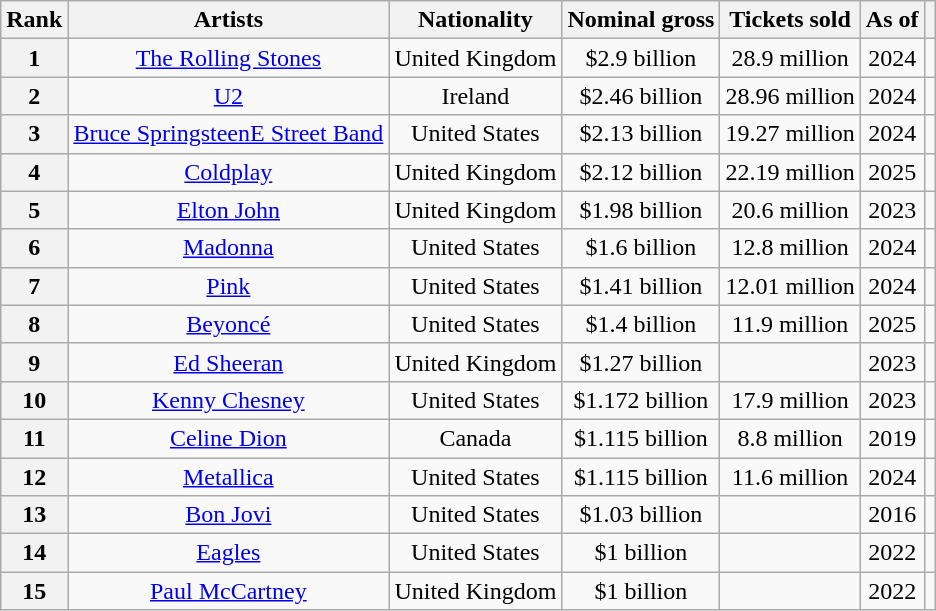<table class="wikitable sortable plainrowheaders" style="text-align:center;">
<tr>
<th scope="col" class="unsortable">Rank</th>
<th scope="col">Artists</th>
<th scope="col">Nationality</th>
<th scope="col">Nominal gross</th>
<th scope="col">Tickets sold</th>
<th scope="col">As of</th>
<th scope="col" class="unsortable"></th>
</tr>
<tr>
<th>1</th>
<td><a href='#'>The Rolling Stones</a></td>
<td>United Kingdom</td>
<td>$2.9 billion</td>
<td>28.9 million</td>
<td>2024</td>
<td></td>
</tr>
<tr>
<th>2</th>
<td><a href='#'>U2</a></td>
<td>Ireland</td>
<td>$2.46 billion </td>
<td>28.96 million </td>
<td>2024</td>
<td></td>
</tr>
<tr>
<th>3</th>
<td><a href='#'>Bruce Springsteen</a><a href='#'>E Street Band</a></td>
<td>United States</td>
<td>$2.13 billion</td>
<td>19.27 million</td>
<td>2024</td>
<td></td>
</tr>
<tr>
<th>4</th>
<td><a href='#'>Coldplay</a></td>
<td>United Kingdom</td>
<td>$2.12 billion</td>
<td>22.19 million</td>
<td>2025</td>
<td></td>
</tr>
<tr>
<th>5</th>
<td><a href='#'>Elton John</a></td>
<td>United Kingdom</td>
<td>$1.98 billion</td>
<td>20.6 million</td>
<td>2023</td>
<td></td>
</tr>
<tr>
<th>6</th>
<td><a href='#'>Madonna</a></td>
<td>United States</td>
<td>$1.6 billion</td>
<td>12.8 million</td>
<td>2024</td>
<td></td>
</tr>
<tr>
<th>7</th>
<td><a href='#'>Pink</a></td>
<td>United States</td>
<td>$1.41 billion</td>
<td>12.01 million</td>
<td>2024</td>
<td></td>
</tr>
<tr>
<th>8</th>
<td><a href='#'>Beyoncé</a></td>
<td>United States</td>
<td>$1.4 billion</td>
<td>11.9 million</td>
<td>2025</td>
<td></td>
</tr>
<tr>
<th>9</th>
<td><a href='#'>Ed Sheeran</a></td>
<td>United Kingdom</td>
<td>$1.27 billion</td>
<td></td>
<td>2023</td>
<td></td>
</tr>
<tr>
<th>10</th>
<td><a href='#'>Kenny Chesney</a></td>
<td>United States</td>
<td>$1.172 billion</td>
<td>17.9 million</td>
<td>2023</td>
<td></td>
</tr>
<tr>
<th>11</th>
<td><a href='#'>Celine Dion</a></td>
<td>Canada</td>
<td>$1.115 billion</td>
<td>8.8 million</td>
<td>2019</td>
<td></td>
</tr>
<tr>
<th>12</th>
<td><a href='#'>Metallica</a></td>
<td>United States</td>
<td>$1.115 billion</td>
<td>11.6 million</td>
<td>2024</td>
<td></td>
</tr>
<tr>
<th>13</th>
<td><a href='#'>Bon Jovi</a></td>
<td>United States</td>
<td>$1.03 billion</td>
<td></td>
<td>2016</td>
<td></td>
</tr>
<tr>
<th>14</th>
<td><a href='#'>Eagles</a></td>
<td>United States</td>
<td>$1 billion</td>
<td></td>
<td>2022</td>
<td></td>
</tr>
<tr>
<th>15</th>
<td><a href='#'>Paul McCartney</a></td>
<td>United Kingdom</td>
<td>$1 billion</td>
<td></td>
<td>2022</td>
<td></td>
</tr>
</table>
